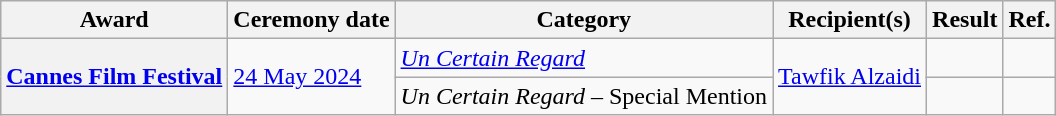<table class="wikitable sortable plainrowheaders">
<tr>
<th scope="col">Award</th>
<th scope="col">Ceremony date</th>
<th scope="col">Category</th>
<th scope="col">Recipient(s)</th>
<th scope="col">Result</th>
<th scope="col">Ref.</th>
</tr>
<tr>
<th rowspan="2" scope="row"><a href='#'>Cannes Film Festival</a></th>
<td rowspan="2"><a href='#'>24 May 2024</a></td>
<td><em><a href='#'>Un Certain Regard</a></em></td>
<td rowspan="2"><a href='#'>Tawfik Alzaidi</a></td>
<td></td>
<td align="center"></td>
</tr>
<tr>
<td><em>Un Certain Regard</em> – Special Mention</td>
<td></td>
<td align="center"></td>
</tr>
</table>
